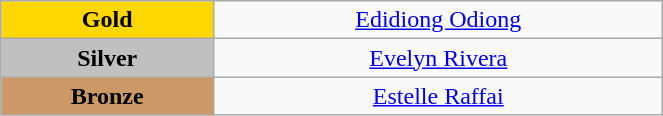<table class="wikitable" style=" text-align:center; " width="35%">
<tr>
<td style="background:gold"><strong>Gold</strong></td>
<td><a href='#'>Edidiong Odiong</a> <br><small></small></td>
</tr>
<tr>
<td style="background:silver"><strong>Silver</strong></td>
<td><a href='#'>Evelyn Rivera</a><br><small></small></td>
</tr>
<tr>
<td style="background:#cc9966"><strong>Bronze</strong></td>
<td><a href='#'>Estelle Raffai</a> <br><small></small></td>
</tr>
</table>
